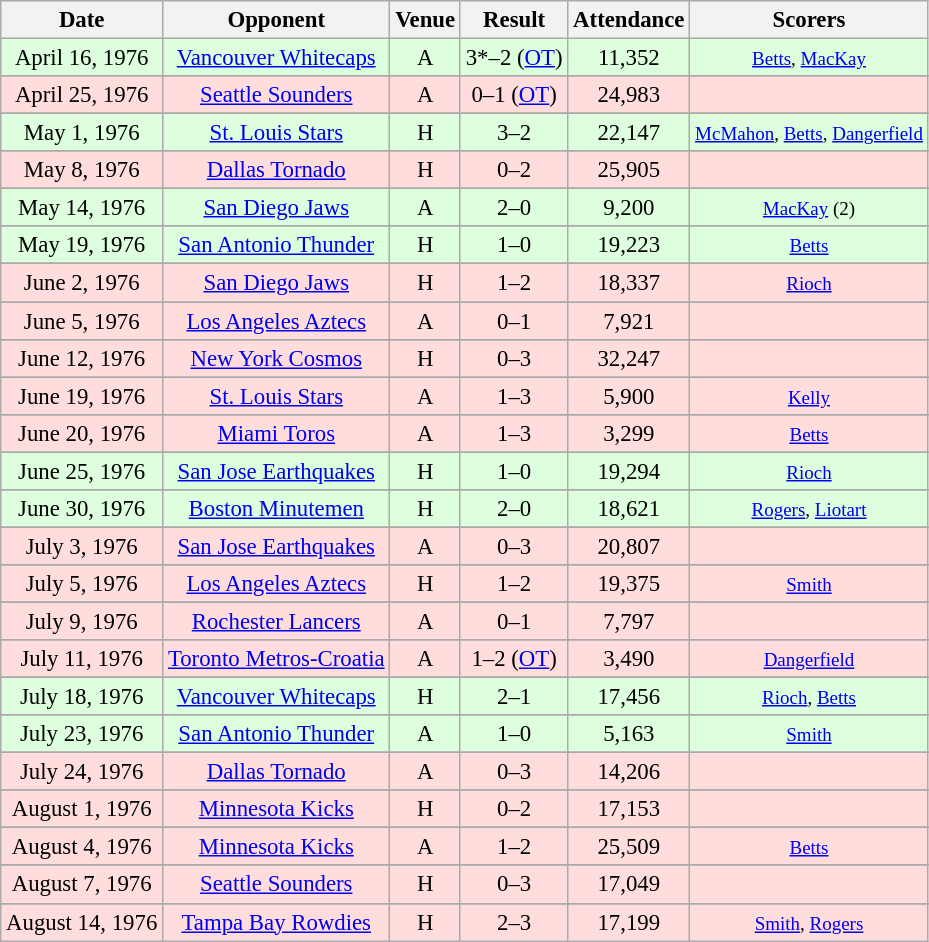<table class="wikitable" style="font-size:95%; text-align:center">
<tr>
<th>Date</th>
<th>Opponent</th>
<th>Venue</th>
<th>Result</th>
<th>Attendance</th>
<th>Scorers</th>
</tr>
<tr bgcolor="#ddffdd">
<td>April 16, 1976</td>
<td><a href='#'>Vancouver Whitecaps</a></td>
<td>A</td>
<td>3*–2 (<a href='#'>OT</a>)</td>
<td>11,352</td>
<td><small><a href='#'>Betts</a>, <a href='#'>MacKay</a></small></td>
</tr>
<tr>
</tr>
<tr bgcolor="#ffdddd">
<td>April 25, 1976</td>
<td><a href='#'>Seattle Sounders</a></td>
<td>A</td>
<td>0–1 (<a href='#'>OT</a>)</td>
<td>24,983</td>
<td></td>
</tr>
<tr>
</tr>
<tr bgcolor="#ddffdd">
<td>May 1, 1976</td>
<td><a href='#'>St. Louis Stars</a></td>
<td>H</td>
<td>3–2</td>
<td>22,147</td>
<td><small><a href='#'>McMahon</a>, <a href='#'>Betts</a>, <a href='#'>Dangerfield</a></small></td>
</tr>
<tr>
</tr>
<tr bgcolor="#ffdddd">
<td>May 8, 1976</td>
<td><a href='#'>Dallas Tornado</a></td>
<td>H</td>
<td>0–2</td>
<td>25,905</td>
<td></td>
</tr>
<tr>
</tr>
<tr bgcolor="#ddffdd">
<td>May 14, 1976</td>
<td><a href='#'>San Diego Jaws</a></td>
<td>A</td>
<td>2–0</td>
<td>9,200</td>
<td><small><a href='#'>MacKay</a> (2)</small></td>
</tr>
<tr>
</tr>
<tr bgcolor="#ddffdd">
<td>May 19, 1976</td>
<td><a href='#'>San Antonio Thunder</a></td>
<td>H</td>
<td>1–0</td>
<td>19,223</td>
<td><small><a href='#'>Betts</a></small></td>
</tr>
<tr>
</tr>
<tr bgcolor="#ffdddd">
<td>June 2, 1976</td>
<td><a href='#'>San Diego Jaws</a></td>
<td>H</td>
<td>1–2</td>
<td>18,337</td>
<td><small><a href='#'>Rioch</a></small></td>
</tr>
<tr>
</tr>
<tr bgcolor="#ffdddd">
<td>June 5, 1976</td>
<td><a href='#'>Los Angeles Aztecs</a></td>
<td>A</td>
<td>0–1</td>
<td>7,921</td>
<td></td>
</tr>
<tr>
</tr>
<tr bgcolor="#ffdddd">
<td>June 12, 1976</td>
<td><a href='#'>New York Cosmos</a></td>
<td>H</td>
<td>0–3</td>
<td>32,247</td>
<td></td>
</tr>
<tr>
</tr>
<tr bgcolor="#ffdddd">
<td>June 19, 1976</td>
<td><a href='#'>St. Louis Stars</a></td>
<td>A</td>
<td>1–3</td>
<td>5,900</td>
<td><small><a href='#'>Kelly</a></small></td>
</tr>
<tr>
</tr>
<tr bgcolor="#ffdddd">
<td>June 20, 1976</td>
<td><a href='#'>Miami Toros</a></td>
<td>A</td>
<td>1–3</td>
<td>3,299</td>
<td><small><a href='#'>Betts</a></small></td>
</tr>
<tr>
</tr>
<tr bgcolor="#ddffdd">
<td>June 25, 1976</td>
<td><a href='#'>San Jose Earthquakes</a></td>
<td>H</td>
<td>1–0</td>
<td>19,294</td>
<td><small><a href='#'>Rioch</a></small></td>
</tr>
<tr>
</tr>
<tr bgcolor="#ddffdd">
<td>June 30, 1976</td>
<td><a href='#'>Boston Minutemen</a></td>
<td>H</td>
<td>2–0</td>
<td>18,621</td>
<td><small><a href='#'>Rogers</a>, <a href='#'>Liotart</a></small></td>
</tr>
<tr>
</tr>
<tr bgcolor="#ffdddd">
<td>July 3, 1976</td>
<td><a href='#'>San Jose Earthquakes</a></td>
<td>A</td>
<td>0–3</td>
<td>20,807</td>
<td></td>
</tr>
<tr>
</tr>
<tr bgcolor="#ffdddd">
<td>July 5, 1976</td>
<td><a href='#'>Los Angeles Aztecs</a></td>
<td>H</td>
<td>1–2</td>
<td>19,375</td>
<td><small><a href='#'>Smith</a></small></td>
</tr>
<tr>
</tr>
<tr bgcolor="#ffdddd">
<td>July 9, 1976</td>
<td><a href='#'>Rochester Lancers</a></td>
<td>A</td>
<td>0–1</td>
<td>7,797</td>
<td></td>
</tr>
<tr>
</tr>
<tr bgcolor="#ffdddd">
<td>July 11, 1976</td>
<td><a href='#'>Toronto Metros-Croatia</a></td>
<td>A</td>
<td>1–2 (<a href='#'>OT</a>)</td>
<td>3,490</td>
<td><small><a href='#'>Dangerfield</a></small></td>
</tr>
<tr>
</tr>
<tr bgcolor="#ddffdd">
<td>July 18, 1976</td>
<td><a href='#'>Vancouver Whitecaps</a></td>
<td>H</td>
<td>2–1</td>
<td>17,456</td>
<td><small><a href='#'>Rioch</a>, <a href='#'>Betts</a></small></td>
</tr>
<tr>
</tr>
<tr bgcolor="#ddffdd">
<td>July 23, 1976</td>
<td><a href='#'>San Antonio Thunder</a></td>
<td>A</td>
<td>1–0</td>
<td>5,163</td>
<td><small><a href='#'>Smith</a></small></td>
</tr>
<tr>
</tr>
<tr bgcolor="#ffdddd">
<td>July 24, 1976</td>
<td><a href='#'>Dallas Tornado</a></td>
<td>A</td>
<td>0–3</td>
<td>14,206</td>
<td></td>
</tr>
<tr>
</tr>
<tr bgcolor="#ffdddd">
<td>August 1, 1976</td>
<td><a href='#'>Minnesota Kicks</a></td>
<td>H</td>
<td>0–2</td>
<td>17,153</td>
<td></td>
</tr>
<tr>
</tr>
<tr bgcolor="#ffdddd">
<td>August 4, 1976</td>
<td><a href='#'>Minnesota Kicks</a></td>
<td>A</td>
<td>1–2</td>
<td>25,509</td>
<td><small><a href='#'>Betts</a></small></td>
</tr>
<tr>
</tr>
<tr bgcolor="#ffdddd">
<td>August 7, 1976</td>
<td><a href='#'>Seattle Sounders</a></td>
<td>H</td>
<td>0–3</td>
<td>17,049</td>
<td></td>
</tr>
<tr>
</tr>
<tr bgcolor="#ffdddd">
<td>August 14, 1976</td>
<td><a href='#'>Tampa Bay Rowdies</a></td>
<td>H</td>
<td>2–3</td>
<td>17,199</td>
<td><small><a href='#'>Smith</a>, <a href='#'>Rogers</a></small></td>
</tr>
</table>
